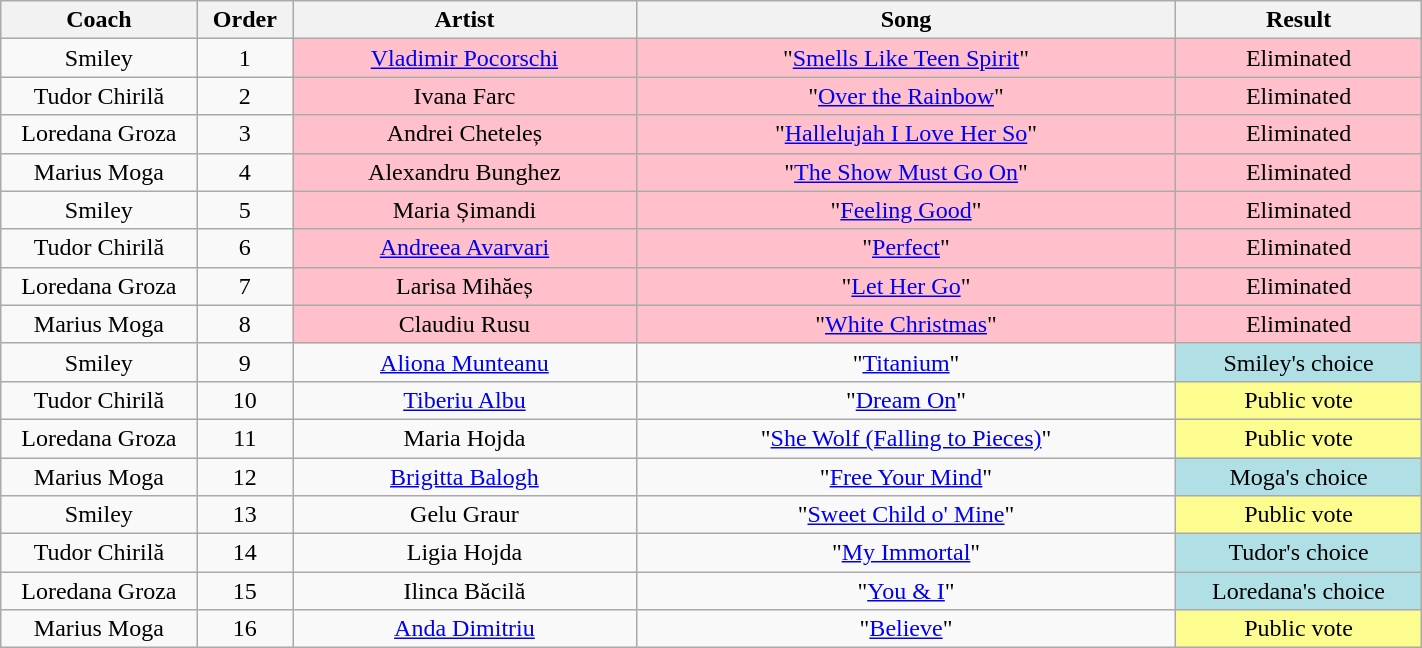<table class="wikitable" style="text-align: center; width:75%;">
<tr>
<th style="width:08%;">Coach</th>
<th style="width:02%;">Order</th>
<th style="width:14%;">Artist</th>
<th style="width:22%;">Song</th>
<th style="width:10%;">Result</th>
</tr>
<tr>
<td>Smiley</td>
<td>1</td>
<td style="background:pink"><a href='#'>Vladimir Pocorschi</a></td>
<td style="background:pink">"<a href='#'>Smells Like Teen Spirit</a>"</td>
<td style="background:pink">Eliminated</td>
</tr>
<tr>
<td>Tudor Chirilă</td>
<td>2</td>
<td style="background:pink">Ivana Farc</td>
<td style="background:pink">"<a href='#'>Over the Rainbow</a>"</td>
<td style="background:pink">Eliminated</td>
</tr>
<tr>
<td>Loredana Groza</td>
<td>3</td>
<td style="background:pink">Andrei Cheteleș</td>
<td style="background:pink">"<a href='#'>Hallelujah I Love Her So</a>"</td>
<td style="background:pink">Eliminated</td>
</tr>
<tr>
<td>Marius Moga</td>
<td>4</td>
<td style="background:pink">Alexandru Bunghez</td>
<td style="background:pink">"<a href='#'>The Show Must Go On</a>"</td>
<td style="background:pink">Eliminated</td>
</tr>
<tr>
<td>Smiley</td>
<td>5</td>
<td style="background:pink">Maria Șimandi</td>
<td style="background:pink">"<a href='#'>Feeling Good</a>"</td>
<td style="background:pink">Eliminated</td>
</tr>
<tr>
<td>Tudor Chirilă</td>
<td>6</td>
<td style="background:pink"><a href='#'>Andreea Avarvari</a></td>
<td style="background:pink">"<a href='#'>Perfect</a>"</td>
<td style="background:pink">Eliminated</td>
</tr>
<tr>
<td>Loredana Groza</td>
<td>7</td>
<td style="background:pink">Larisa Mihăeș</td>
<td style="background:pink">"<a href='#'>Let Her Go</a>"</td>
<td style="background:pink">Eliminated</td>
</tr>
<tr>
<td>Marius Moga</td>
<td>8</td>
<td style="background:pink">Claudiu Rusu</td>
<td style="background:pink">"<a href='#'>White Christmas</a>"</td>
<td style="background:pink">Eliminated</td>
</tr>
<tr>
<td>Smiley</td>
<td>9</td>
<td><a href='#'>Aliona Munteanu</a></td>
<td>"<a href='#'>Titanium</a>"</td>
<td style="background:#b0e0e6">Smiley's choice</td>
</tr>
<tr>
<td>Tudor Chirilă</td>
<td>10</td>
<td><a href='#'>Tiberiu Albu</a></td>
<td>"<a href='#'>Dream On</a>"</td>
<td style="background:#fdfc8f">Public vote</td>
</tr>
<tr>
<td>Loredana Groza</td>
<td>11</td>
<td>Maria Hojda</td>
<td>"<a href='#'>She Wolf (Falling to Pieces)</a>"</td>
<td style="background:#fdfc8f">Public vote</td>
</tr>
<tr>
<td>Marius Moga</td>
<td>12</td>
<td><a href='#'>Brigitta Balogh</a></td>
<td>"<a href='#'>Free Your Mind</a>"</td>
<td style="background:#b0e0e6">Moga's choice</td>
</tr>
<tr>
<td>Smiley</td>
<td>13</td>
<td>Gelu Graur</td>
<td>"<a href='#'>Sweet Child o' Mine</a>"</td>
<td style="background:#fdfc8f">Public vote</td>
</tr>
<tr>
<td>Tudor Chirilă</td>
<td>14</td>
<td>Ligia Hojda</td>
<td>"<a href='#'>My Immortal</a>"</td>
<td style="background:#b0e0e6">Tudor's choice</td>
</tr>
<tr>
<td>Loredana Groza</td>
<td>15</td>
<td>Ilinca Băcilă</td>
<td>"<a href='#'>You & I</a>"</td>
<td style="background:#b0e0e6">Loredana's choice</td>
</tr>
<tr>
<td>Marius Moga</td>
<td>16</td>
<td><a href='#'>Anda Dimitriu</a></td>
<td>"<a href='#'>Believe</a>"</td>
<td style="background:#fdfc8f">Public vote</td>
</tr>
</table>
